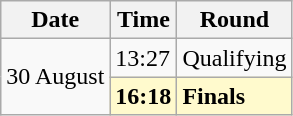<table class="wikitable">
<tr>
<th>Date</th>
<th>Time</th>
<th>Round</th>
</tr>
<tr>
<td rowspan=2>30 August</td>
<td>13:27</td>
<td>Qualifying</td>
</tr>
<tr style="background:lemonchiffon">
<td><strong>16:18</strong></td>
<td><strong>Finals</strong></td>
</tr>
</table>
